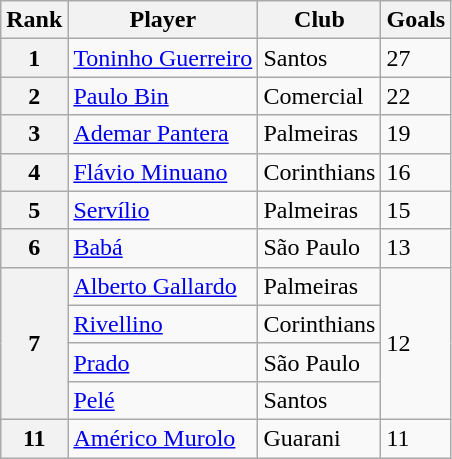<table class="wikitable">
<tr>
<th>Rank</th>
<th>Player</th>
<th>Club</th>
<th>Goals</th>
</tr>
<tr>
<th>1</th>
<td><a href='#'>Toninho Guerreiro</a></td>
<td>Santos</td>
<td>27</td>
</tr>
<tr>
<th>2</th>
<td><a href='#'>Paulo Bin</a></td>
<td>Comercial</td>
<td>22</td>
</tr>
<tr>
<th>3</th>
<td><a href='#'>Ademar Pantera</a></td>
<td>Palmeiras</td>
<td>19</td>
</tr>
<tr>
<th>4</th>
<td><a href='#'>Flávio Minuano</a></td>
<td>Corinthians</td>
<td>16</td>
</tr>
<tr>
<th>5</th>
<td><a href='#'>Servílio</a></td>
<td>Palmeiras</td>
<td>15</td>
</tr>
<tr>
<th>6</th>
<td><a href='#'>Babá</a></td>
<td>São Paulo</td>
<td>13</td>
</tr>
<tr>
<th rowspan="4">7</th>
<td><a href='#'>Alberto Gallardo</a></td>
<td>Palmeiras</td>
<td rowspan="4">12</td>
</tr>
<tr>
<td><a href='#'>Rivellino</a></td>
<td>Corinthians</td>
</tr>
<tr>
<td><a href='#'>Prado</a></td>
<td>São Paulo</td>
</tr>
<tr>
<td><a href='#'>Pelé</a></td>
<td>Santos</td>
</tr>
<tr>
<th>11</th>
<td><a href='#'>Américo Murolo</a></td>
<td>Guarani</td>
<td>11</td>
</tr>
</table>
